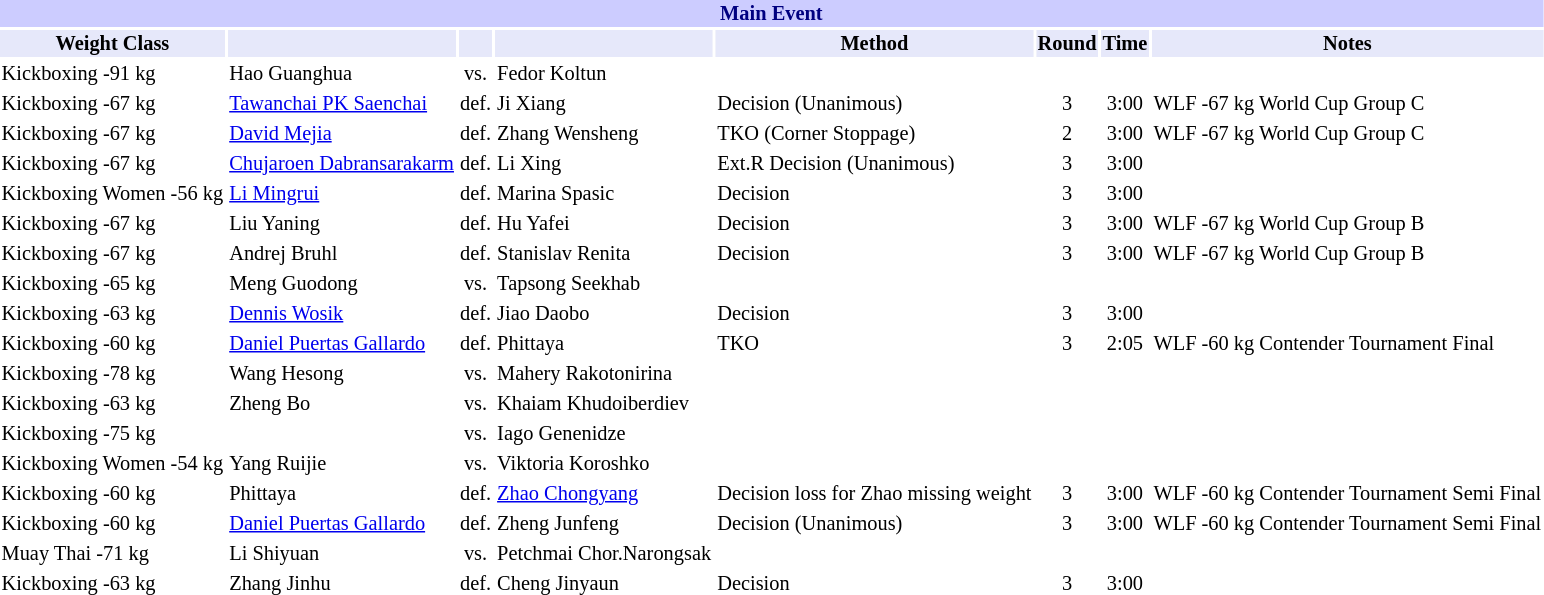<table class="toccolours" style="font-size: 85%;">
<tr>
<th colspan="8" style="background-color: #ccf; color: #000080; text-align: center;"><strong>Main Event</strong></th>
</tr>
<tr>
<th colspan="1" style="background-color: #E6E8FA; color: #000000; text-align: center;">Weight Class</th>
<th colspan="1" style="background-color: #E6E8FA; color: #000000; text-align: center;"></th>
<th colspan="1" style="background-color: #E6E8FA; color: #000000; text-align: center;"></th>
<th colspan="1" style="background-color: #E6E8FA; color: #000000; text-align: center;"></th>
<th colspan="1" style="background-color: #E6E8FA; color: #000000; text-align: center;">Method</th>
<th colspan="1" style="background-color: #E6E8FA; color: #000000; text-align: center;">Round</th>
<th colspan="1" style="background-color: #E6E8FA; color: #000000; text-align: center;">Time</th>
<th colspan="1" style="background-color: #E6E8FA; color: #000000; text-align: center;">Notes</th>
</tr>
<tr>
<td>Kickboxing -91 kg</td>
<td> Hao Guanghua</td>
<td align=center>vs.</td>
<td> Fedor Koltun</td>
<td></td>
<td align=center></td>
<td align=center></td>
<td></td>
</tr>
<tr>
<td>Kickboxing -67 kg</td>
<td> <a href='#'>Tawanchai PK Saenchai</a></td>
<td align=center>def.</td>
<td> Ji Xiang</td>
<td>Decision (Unanimous)</td>
<td align=center>3</td>
<td align=center>3:00</td>
<td>WLF -67 kg World Cup Group C</td>
</tr>
<tr>
<td>Kickboxing -67 kg</td>
<td> <a href='#'>David Mejia</a></td>
<td align=center>def.</td>
<td> Zhang Wensheng</td>
<td>TKO (Corner Stoppage)</td>
<td align=center>2</td>
<td align=center>3:00</td>
<td>WLF -67 kg World Cup Group C</td>
</tr>
<tr>
<td>Kickboxing -67 kg</td>
<td> <a href='#'>Chujaroen Dabransarakarm</a></td>
<td align=center>def.</td>
<td> Li Xing</td>
<td>Ext.R Decision (Unanimous)</td>
<td align=center>3</td>
<td align=center>3:00</td>
</tr>
<tr>
<td>Kickboxing Women -56 kg</td>
<td> <a href='#'>Li Mingrui</a></td>
<td align=center>def.</td>
<td> Marina Spasic</td>
<td>Decision</td>
<td align=center>3</td>
<td align=center>3:00</td>
</tr>
<tr>
<td>Kickboxing -67 kg</td>
<td> Liu Yaning</td>
<td align=center>def.</td>
<td> Hu Yafei</td>
<td>Decision</td>
<td align=center>3</td>
<td align=center>3:00</td>
<td>WLF -67 kg World Cup Group B</td>
</tr>
<tr>
<td>Kickboxing -67 kg</td>
<td> Andrej Bruhl</td>
<td align=center>def.</td>
<td> Stanislav Renita</td>
<td>Decision</td>
<td align=center>3</td>
<td align=center>3:00</td>
<td>WLF -67 kg World Cup Group B</td>
</tr>
<tr>
<td>Kickboxing -65 kg</td>
<td> Meng Guodong</td>
<td align=center>vs.</td>
<td> Tapsong Seekhab</td>
<td></td>
<td align=center></td>
<td align=center></td>
<td></td>
</tr>
<tr>
<td>Kickboxing -63 kg</td>
<td> <a href='#'>Dennis Wosik</a></td>
<td align=center>def.</td>
<td> Jiao Daobo</td>
<td>Decision</td>
<td align=center>3</td>
<td align=center>3:00</td>
<td></td>
</tr>
<tr>
<td>Kickboxing -60 kg</td>
<td> <a href='#'>Daniel Puertas Gallardo</a></td>
<td align=center>def.</td>
<td> Phittaya</td>
<td>TKO</td>
<td align=center>3</td>
<td align=center>2:05</td>
<td>WLF -60 kg Contender Tournament Final</td>
</tr>
<tr>
<td>Kickboxing -78 kg</td>
<td> Wang Hesong</td>
<td align=center>vs.</td>
<td> Mahery Rakotonirina</td>
<td></td>
<td align=center></td>
<td align=center></td>
<td></td>
</tr>
<tr>
<td>Kickboxing -63 kg</td>
<td> Zheng Bo</td>
<td align=center>vs.</td>
<td> Khaiam Khudoiberdiev</td>
<td></td>
<td align=center></td>
<td align=center></td>
<td></td>
</tr>
<tr>
<td>Kickboxing -75 kg</td>
<td></td>
<td align=center>vs.</td>
<td> Iago Genenidze</td>
<td></td>
<td align=center></td>
<td align=center></td>
<td></td>
</tr>
<tr>
<td>Kickboxing Women -54 kg</td>
<td> Yang Ruijie</td>
<td align=center>vs.</td>
<td> Viktoria Koroshko</td>
<td></td>
<td align=center></td>
<td align=center></td>
<td></td>
</tr>
<tr>
<td>Kickboxing -60 kg</td>
<td> Phittaya</td>
<td align=center>def.</td>
<td> <a href='#'>Zhao Chongyang</a></td>
<td>Decision loss for Zhao missing weight</td>
<td align=center>3</td>
<td align=center>3:00</td>
<td>WLF -60 kg Contender Tournament Semi Final</td>
</tr>
<tr>
<td>Kickboxing -60 kg</td>
<td> <a href='#'>Daniel Puertas Gallardo</a></td>
<td align=center>def.</td>
<td> Zheng Junfeng</td>
<td>Decision (Unanimous)</td>
<td align=center>3</td>
<td align=center>3:00</td>
<td>WLF -60 kg Contender Tournament Semi Final</td>
</tr>
<tr>
<td>Muay Thai -71 kg</td>
<td> Li Shiyuan</td>
<td align=center>vs.</td>
<td> Petchmai Chor.Narongsak</td>
<td></td>
<td align=center></td>
<td align=center></td>
<td></td>
</tr>
<tr>
<td>Kickboxing -63 kg</td>
<td> Zhang Jinhu</td>
<td align=center>def.</td>
<td> Cheng Jinyaun</td>
<td>Decision</td>
<td align=center>3</td>
<td align=center>3:00</td>
<td></td>
</tr>
</table>
